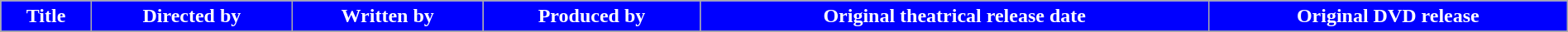<table class="wikitable plainrowheaders" style="width:100%;">
<tr style="color:white">
<th style="background: #0000FF;">Title</th>
<th style="background: #0000FF;">Directed by</th>
<th style="background: #0000FF;">Written by</th>
<th style="background: #0000FF;">Produced by</th>
<th style="background: #0000FF;">Original theatrical release date</th>
<th style="background: #0000FF;">Original DVD release</th>
</tr>
<tr>
</tr>
</table>
